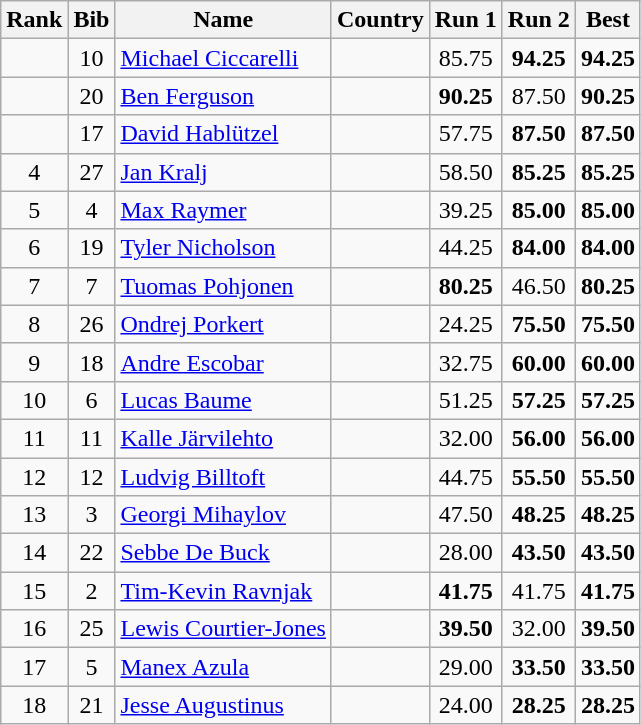<table class="wikitable sortable" style="text-align:center">
<tr>
<th>Rank</th>
<th>Bib</th>
<th>Name</th>
<th>Country</th>
<th>Run 1</th>
<th>Run 2</th>
<th>Best</th>
</tr>
<tr>
<td></td>
<td>10</td>
<td align=left><a href='#'>Michael Ciccarelli</a></td>
<td align=left></td>
<td>85.75</td>
<td><strong>94.25</strong></td>
<td><strong>94.25</strong></td>
</tr>
<tr>
<td></td>
<td>20</td>
<td align=left><a href='#'>Ben Ferguson</a></td>
<td align=left></td>
<td><strong>90.25</strong></td>
<td>87.50</td>
<td><strong>90.25</strong></td>
</tr>
<tr>
<td></td>
<td>17</td>
<td align=left><a href='#'>David Hablützel</a></td>
<td align=left></td>
<td>57.75</td>
<td><strong>87.50</strong></td>
<td><strong>87.50</strong></td>
</tr>
<tr>
<td>4</td>
<td>27</td>
<td align=left><a href='#'>Jan Kralj</a></td>
<td align=left></td>
<td>58.50</td>
<td><strong>85.25</strong></td>
<td><strong>85.25</strong></td>
</tr>
<tr>
<td>5</td>
<td>4</td>
<td align=left><a href='#'>Max Raymer</a></td>
<td align=left></td>
<td>39.25</td>
<td><strong>85.00</strong></td>
<td><strong>85.00</strong></td>
</tr>
<tr>
<td>6</td>
<td>19</td>
<td align=left><a href='#'>Tyler Nicholson</a></td>
<td align=left></td>
<td>44.25</td>
<td><strong>84.00</strong></td>
<td><strong>84.00</strong></td>
</tr>
<tr>
<td>7</td>
<td>7</td>
<td align=left><a href='#'>Tuomas Pohjonen</a></td>
<td align=left></td>
<td><strong>80.25</strong></td>
<td>46.50</td>
<td><strong>80.25</strong></td>
</tr>
<tr>
<td>8</td>
<td>26</td>
<td align=left><a href='#'>Ondrej Porkert</a></td>
<td align=left></td>
<td>24.25</td>
<td><strong>75.50</strong></td>
<td><strong>75.50</strong></td>
</tr>
<tr>
<td>9</td>
<td>18</td>
<td align=left><a href='#'>Andre Escobar</a></td>
<td align=left></td>
<td>32.75</td>
<td><strong>60.00</strong></td>
<td><strong>60.00</strong></td>
</tr>
<tr>
<td>10</td>
<td>6</td>
<td align=left><a href='#'>Lucas Baume</a></td>
<td align=left></td>
<td>51.25</td>
<td><strong>57.25</strong></td>
<td><strong>57.25</strong></td>
</tr>
<tr>
<td>11</td>
<td>11</td>
<td align=left><a href='#'>Kalle Järvilehto</a></td>
<td align=left></td>
<td>32.00</td>
<td><strong>56.00</strong></td>
<td><strong>56.00</strong></td>
</tr>
<tr>
<td>12</td>
<td>12</td>
<td align=left><a href='#'>Ludvig Billtoft</a></td>
<td align=left></td>
<td>44.75</td>
<td><strong>55.50</strong></td>
<td><strong>55.50</strong></td>
</tr>
<tr>
<td>13</td>
<td>3</td>
<td align=left><a href='#'>Georgi Mihaylov</a></td>
<td align=left></td>
<td>47.50</td>
<td><strong>48.25</strong></td>
<td><strong>48.25</strong></td>
</tr>
<tr>
<td>14</td>
<td>22</td>
<td align=left><a href='#'>Sebbe De Buck</a></td>
<td align=left></td>
<td>28.00</td>
<td><strong>43.50</strong></td>
<td><strong>43.50</strong></td>
</tr>
<tr>
<td>15</td>
<td>2</td>
<td align=left><a href='#'>Tim-Kevin Ravnjak</a></td>
<td align=left></td>
<td><strong>41.75</strong></td>
<td>41.75</td>
<td><strong>41.75</strong></td>
</tr>
<tr>
<td>16</td>
<td>25</td>
<td align=left><a href='#'>Lewis Courtier-Jones</a></td>
<td align=left></td>
<td><strong>39.50</strong></td>
<td>32.00</td>
<td><strong>39.50</strong></td>
</tr>
<tr>
<td>17</td>
<td>5</td>
<td align=left><a href='#'>Manex Azula</a></td>
<td align=left></td>
<td>29.00</td>
<td><strong>33.50</strong></td>
<td><strong>33.50</strong></td>
</tr>
<tr>
<td>18</td>
<td>21</td>
<td align=left><a href='#'>Jesse Augustinus</a></td>
<td align=left></td>
<td>24.00</td>
<td><strong>28.25</strong></td>
<td><strong>28.25</strong></td>
</tr>
</table>
